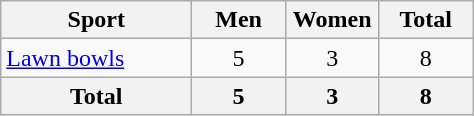<table class="wikitable sortable" style="text-align:center;">
<tr>
<th width=120>Sport</th>
<th width=55>Men</th>
<th width=55>Women</th>
<th width=55>Total</th>
</tr>
<tr>
<td align=left><a href='#'>Lawn bowls</a></td>
<td>5</td>
<td>3</td>
<td>8</td>
</tr>
<tr>
<th>Total</th>
<th>5</th>
<th>3</th>
<th>8</th>
</tr>
</table>
